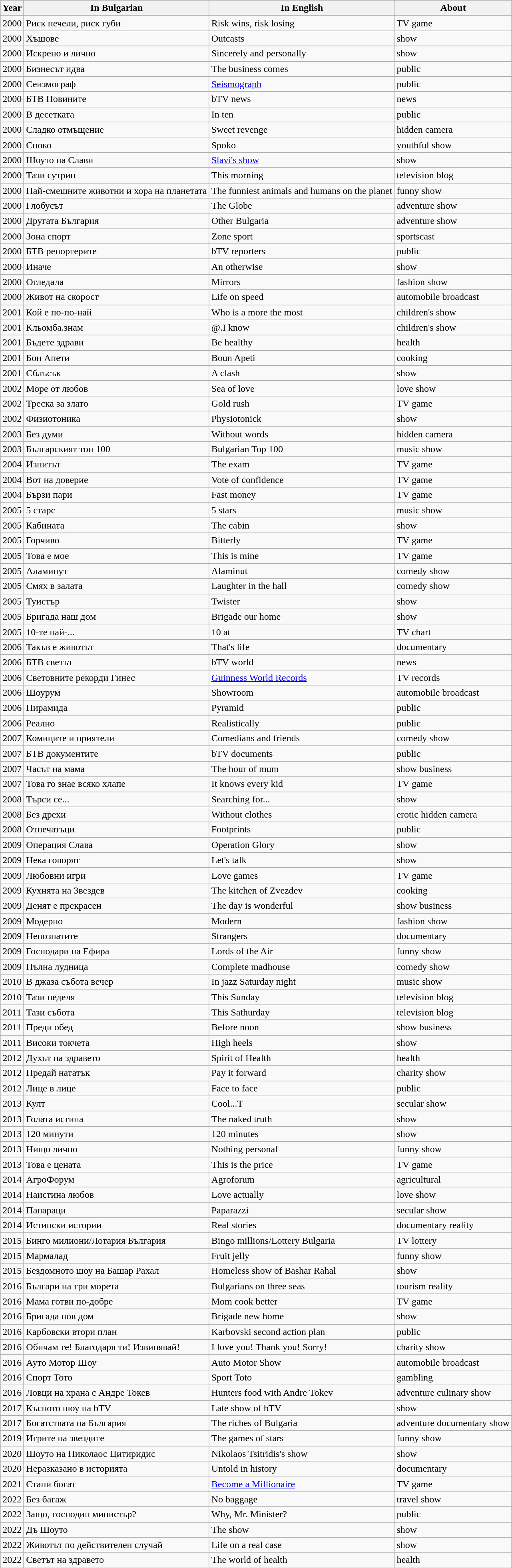<table class="wikitable">
<tr>
<th>Year</th>
<th>In Bulgarian</th>
<th>In English</th>
<th>About</th>
</tr>
<tr>
<td>2000</td>
<td>Риск печели, риск губи</td>
<td>Risk wins, risk losing</td>
<td>TV game</td>
</tr>
<tr>
<td>2000</td>
<td>Хъшове</td>
<td>Outcasts</td>
<td>show</td>
</tr>
<tr>
<td>2000</td>
<td>Искрено и лично</td>
<td>Sincerely and personally</td>
<td>show</td>
</tr>
<tr>
<td>2000</td>
<td>Бизнесът идва</td>
<td>The business comes</td>
<td>public</td>
</tr>
<tr>
<td>2000</td>
<td>Сеизмограф</td>
<td><a href='#'>Seismograph</a></td>
<td>public</td>
</tr>
<tr>
<td>2000</td>
<td>БТВ Новините</td>
<td>bTV news</td>
<td>news</td>
</tr>
<tr>
<td>2000</td>
<td>В десетката</td>
<td>In ten</td>
<td>public</td>
</tr>
<tr>
<td>2000</td>
<td>Сладко отмъщение</td>
<td>Sweet revenge</td>
<td>hidden camera</td>
</tr>
<tr>
<td>2000</td>
<td>Споко</td>
<td>Spoko</td>
<td>youthful show</td>
</tr>
<tr>
<td>2000</td>
<td>Шоуто на Слави</td>
<td><a href='#'>Slavi's show</a></td>
<td>show</td>
</tr>
<tr>
<td>2000</td>
<td>Тази сутрин</td>
<td>This morning</td>
<td>television blog</td>
</tr>
<tr>
<td>2000</td>
<td>Най-смешните животни и хора на планетата</td>
<td>The funniest animals and humans on the planet</td>
<td>funny show</td>
</tr>
<tr>
<td>2000</td>
<td>Глобусът</td>
<td>The Globe</td>
<td>adventure show</td>
</tr>
<tr>
<td>2000</td>
<td>Другата България</td>
<td>Other Bulgaria</td>
<td>adventure show</td>
</tr>
<tr>
<td>2000</td>
<td>Зона спорт</td>
<td>Zone sport</td>
<td>sportscast</td>
</tr>
<tr>
<td>2000</td>
<td>БТВ репортерите</td>
<td>bTV reporters</td>
<td>public</td>
</tr>
<tr>
<td>2000</td>
<td>Иначе</td>
<td>An otherwise</td>
<td>show</td>
</tr>
<tr>
<td>2000</td>
<td>Огледала</td>
<td>Mirrors</td>
<td>fashion show</td>
</tr>
<tr>
<td>2000</td>
<td>Живот на скорост</td>
<td>Life on speed</td>
<td>automobile broadcast</td>
</tr>
<tr>
<td>2001</td>
<td>Кой е по-по-най</td>
<td>Who is a more the most</td>
<td>children's show</td>
</tr>
<tr>
<td>2001</td>
<td>Кльомба.знам</td>
<td>@.I know</td>
<td>children's show</td>
</tr>
<tr>
<td>2001</td>
<td>Бъдете здрави</td>
<td>Be healthy</td>
<td>health</td>
</tr>
<tr>
<td>2001</td>
<td>Бон Апети</td>
<td>Boun Apeti</td>
<td>cooking</td>
</tr>
<tr>
<td>2001</td>
<td>Сблъсък</td>
<td>A clash</td>
<td>show</td>
</tr>
<tr>
<td>2002</td>
<td>Море от любов</td>
<td>Sea of love</td>
<td>love show</td>
</tr>
<tr>
<td>2002</td>
<td>Треска за злато</td>
<td>Gold rush</td>
<td>TV game</td>
</tr>
<tr>
<td>2002</td>
<td>Физиотоника</td>
<td>Physiotonick</td>
<td>show</td>
</tr>
<tr>
<td>2003</td>
<td>Без думи</td>
<td>Without words</td>
<td>hidden camera</td>
</tr>
<tr>
<td>2003</td>
<td>Българският топ 100</td>
<td>Bulgarian Top 100</td>
<td>music show</td>
</tr>
<tr>
<td>2004</td>
<td>Изпитът</td>
<td>The exam</td>
<td>TV game</td>
</tr>
<tr>
<td>2004</td>
<td>Вот на доверие</td>
<td>Vote of confidence</td>
<td>TV game</td>
</tr>
<tr>
<td>2004</td>
<td>Бързи пари</td>
<td>Fast money</td>
<td>TV game</td>
</tr>
<tr>
<td>2005</td>
<td>5 старс</td>
<td>5 stars</td>
<td>music show</td>
</tr>
<tr>
<td>2005</td>
<td>Кабината</td>
<td>The cabin</td>
<td>show</td>
</tr>
<tr>
<td>2005</td>
<td>Горчиво</td>
<td>Bitterly</td>
<td>TV game</td>
</tr>
<tr>
<td>2005</td>
<td>Това е мое</td>
<td>This is mine</td>
<td>TV game</td>
</tr>
<tr>
<td>2005</td>
<td>Аламинут</td>
<td>Alaminut</td>
<td>comedy show</td>
</tr>
<tr>
<td>2005</td>
<td>Смях в залата</td>
<td>Laughter in the hall</td>
<td>comedy show</td>
</tr>
<tr>
<td>2005</td>
<td>Туистър</td>
<td>Twister</td>
<td>show</td>
</tr>
<tr>
<td>2005</td>
<td>Бригада наш дом</td>
<td>Brigade our home</td>
<td>show</td>
</tr>
<tr>
<td>2005</td>
<td>10-те най-...</td>
<td>10 at</td>
<td>TV chart</td>
</tr>
<tr>
<td>2006</td>
<td>Такъв е животът</td>
<td>That's life</td>
<td>documentary</td>
</tr>
<tr>
<td>2006</td>
<td>БТВ светът</td>
<td>bTV world</td>
<td>news</td>
</tr>
<tr>
<td>2006</td>
<td>Световните рекорди Гинес</td>
<td><a href='#'>Guinness World Records</a></td>
<td>TV records</td>
</tr>
<tr>
<td>2006</td>
<td>Шоурум</td>
<td>Showroom</td>
<td>automobile broadcast</td>
</tr>
<tr>
<td>2006</td>
<td>Пирамида</td>
<td>Pyramid</td>
<td>public</td>
</tr>
<tr>
<td>2006</td>
<td>Реално</td>
<td>Realistically</td>
<td>public</td>
</tr>
<tr>
<td>2007</td>
<td>Комиците и приятели</td>
<td>Comedians and friends</td>
<td>comedy show</td>
</tr>
<tr>
<td>2007</td>
<td>БТВ документите</td>
<td>bTV documents</td>
<td>public</td>
</tr>
<tr>
<td>2007</td>
<td>Часът на мама</td>
<td>The hour of mum</td>
<td>show business</td>
</tr>
<tr>
<td>2007</td>
<td>Това го знае всяко хлапе</td>
<td>It knows every kid</td>
<td>TV game</td>
</tr>
<tr>
<td>2008</td>
<td>Търси се...</td>
<td>Searching for...</td>
<td>show</td>
</tr>
<tr>
<td>2008</td>
<td>Без дрехи</td>
<td>Without clothes</td>
<td>erotic hidden camera</td>
</tr>
<tr>
<td>2008</td>
<td>Отпечатъци</td>
<td>Footprints</td>
<td>public</td>
</tr>
<tr>
<td>2009</td>
<td>Операция Слава</td>
<td>Operation Glory</td>
<td>show</td>
</tr>
<tr>
<td>2009</td>
<td>Нека говорят</td>
<td>Let's talk</td>
<td>show</td>
</tr>
<tr>
<td>2009</td>
<td>Любовни игри</td>
<td>Love games</td>
<td>TV game</td>
</tr>
<tr>
<td>2009</td>
<td>Кухнята на Звездев</td>
<td>The kitchen of Zvezdev</td>
<td>cooking</td>
</tr>
<tr>
<td>2009</td>
<td>Денят е прекрасен</td>
<td>The day is wonderful</td>
<td>show business</td>
</tr>
<tr>
<td>2009</td>
<td>Модерно</td>
<td>Modern</td>
<td>fashion show</td>
</tr>
<tr>
<td>2009</td>
<td>Непознатите</td>
<td>Strangers</td>
<td>documentary</td>
</tr>
<tr>
<td>2009</td>
<td>Господари на Ефира</td>
<td>Lords of the Air</td>
<td>funny show</td>
</tr>
<tr>
<td>2009</td>
<td>Пълна лудница</td>
<td>Complete madhouse</td>
<td>comedy show</td>
</tr>
<tr>
<td>2010</td>
<td>В джаза събота вечер</td>
<td>In jazz Saturday night</td>
<td>music show</td>
</tr>
<tr>
<td>2010</td>
<td>Тази неделя</td>
<td>This Sunday</td>
<td>television blog</td>
</tr>
<tr>
<td>2011</td>
<td>Тази събота</td>
<td>This Sathurday</td>
<td>television blog</td>
</tr>
<tr>
<td>2011</td>
<td>Преди обед</td>
<td>Before noon</td>
<td>show business</td>
</tr>
<tr>
<td>2011</td>
<td>Високи токчета</td>
<td>High heels</td>
<td>show</td>
</tr>
<tr>
<td>2012</td>
<td>Духът на здравето</td>
<td>Spirit of Health</td>
<td>health</td>
</tr>
<tr>
<td>2012</td>
<td>Предай нататък</td>
<td>Pay it forward</td>
<td>charity show</td>
</tr>
<tr>
<td>2012</td>
<td>Лице в лице</td>
<td>Face to face</td>
<td>public</td>
</tr>
<tr>
<td>2013</td>
<td>Култ</td>
<td>Cool...T</td>
<td>secular show</td>
</tr>
<tr>
<td>2013</td>
<td>Голата истина</td>
<td>The naked truth</td>
<td>show</td>
</tr>
<tr>
<td>2013</td>
<td>120 минути</td>
<td>120 minutes</td>
<td>show</td>
</tr>
<tr>
<td>2013</td>
<td>Нищо лично</td>
<td>Nothing personal</td>
<td>funny show</td>
</tr>
<tr>
<td>2013</td>
<td>Това е цената</td>
<td>This is the price</td>
<td>TV game</td>
</tr>
<tr>
<td>2014</td>
<td>АгроФорум</td>
<td>Agroforum</td>
<td>agricultural</td>
</tr>
<tr>
<td>2014</td>
<td>Наистина любов</td>
<td>Love actually</td>
<td>love show</td>
</tr>
<tr>
<td>2014</td>
<td>Папараци</td>
<td>Paparazzi</td>
<td>secular show</td>
</tr>
<tr>
<td>2014</td>
<td>Истински истории</td>
<td>Real stories</td>
<td>documentary reality</td>
</tr>
<tr>
<td>2015</td>
<td>Бинго милиони/Лотария България</td>
<td>Bingo millions/Lottery Bulgaria</td>
<td>TV lottery</td>
</tr>
<tr>
<td>2015</td>
<td>Мармалад</td>
<td>Fruit jelly</td>
<td>funny show</td>
</tr>
<tr>
<td>2015</td>
<td>Бездомното шоу на Башар Рахал</td>
<td>Homeless show of Bashar Rahal</td>
<td>show</td>
</tr>
<tr>
<td>2016</td>
<td>Българи на три морета</td>
<td>Bulgarians on three seas</td>
<td>tourism reality</td>
</tr>
<tr>
<td>2016</td>
<td>Мама готви по-добре</td>
<td>Mom cook better</td>
<td>TV game</td>
</tr>
<tr>
<td>2016</td>
<td>Бригада нов дом</td>
<td>Brigade new home</td>
<td>show</td>
</tr>
<tr>
<td>2016</td>
<td>Карбовски втори план</td>
<td>Karbovski second action plan</td>
<td>public</td>
</tr>
<tr>
<td>2016</td>
<td>Обичам те! Благодаря ти! Извинявай!</td>
<td>I love you! Thank you! Sorry!</td>
<td>charity show</td>
</tr>
<tr>
<td>2016</td>
<td>Ауто Мотор Шоу</td>
<td>Auto Motor Show</td>
<td>automobile broadcast</td>
</tr>
<tr>
<td>2016</td>
<td>Спорт Тото</td>
<td>Sport Toto</td>
<td>gambling</td>
</tr>
<tr>
<td>2016</td>
<td>Ловци на храна с Андре Токев</td>
<td>Hunters food with Andre Tokev</td>
<td>adventure culinary show</td>
</tr>
<tr>
<td>2017</td>
<td>Късното шоу на bTV</td>
<td>Late show of bTV</td>
<td>show</td>
</tr>
<tr>
<td>2017</td>
<td>Богатствата на България</td>
<td>The riches of Bulgaria</td>
<td>adventure documentary show</td>
</tr>
<tr>
<td>2019</td>
<td>Игрите на звездите</td>
<td>The games of stars</td>
<td>funny show</td>
</tr>
<tr>
<td>2020</td>
<td>Шоуто на Николаос Цитиридис</td>
<td>Nikolaos Tsitridis's show</td>
<td>show</td>
</tr>
<tr>
<td>2020</td>
<td>Неразказано в историята</td>
<td>Untold in history</td>
<td>documentary</td>
</tr>
<tr>
<td>2021</td>
<td>Стани богат</td>
<td><a href='#'>Become a Millionaire</a></td>
<td>TV game</td>
</tr>
<tr>
<td>2022</td>
<td>Без багаж</td>
<td>No baggage</td>
<td>travel show</td>
</tr>
<tr>
<td>2022</td>
<td>Защо, господин министър?</td>
<td>Why, Mr. Minister?</td>
<td>public</td>
</tr>
<tr>
<td>2022</td>
<td>Дъ Шоуто</td>
<td>The show</td>
<td>show</td>
</tr>
<tr>
<td>2022</td>
<td>Животът по действителен случай</td>
<td>Life on a real case</td>
<td>show</td>
</tr>
<tr>
<td>2022</td>
<td>Светът на здравето</td>
<td>The world of health</td>
<td>health</td>
</tr>
</table>
